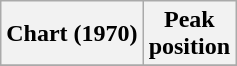<table class="wikitable plainrowheaders" style="text-align:center">
<tr>
<th scope="col">Chart (1970)</th>
<th scope="col">Peak<br>position</th>
</tr>
<tr>
</tr>
</table>
